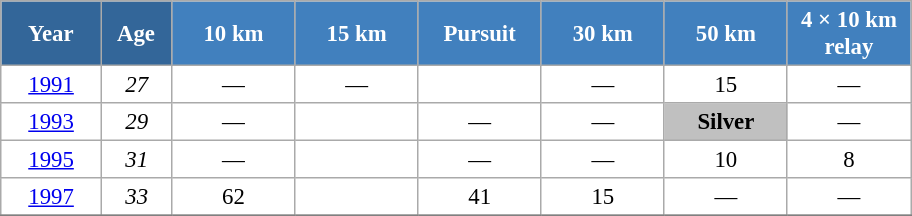<table class="wikitable" style="font-size:95%; text-align:center; border:grey solid 1px; border-collapse:collapse; background:#ffffff;">
<tr>
<th style="background-color:#369; color:white; width:60px;"> Year </th>
<th style="background-color:#369; color:white; width:40px;"> Age </th>
<th style="background-color:#4180be; color:white; width:75px;"> 10 km </th>
<th style="background-color:#4180be; color:white; width:75px;"> 15 km </th>
<th style="background-color:#4180be; color:white; width:75px;"> Pursuit </th>
<th style="background-color:#4180be; color:white; width:75px;"> 30 km </th>
<th style="background-color:#4180be; color:white; width:75px;"> 50 km </th>
<th style="background-color:#4180be; color:white; width:75px;"> 4 × 10 km <br> relay </th>
</tr>
<tr>
<td><a href='#'>1991</a></td>
<td><em>27</em></td>
<td>—</td>
<td>—</td>
<td></td>
<td>—</td>
<td>15</td>
<td>—</td>
</tr>
<tr>
<td><a href='#'>1993</a></td>
<td><em>29</em></td>
<td>—</td>
<td></td>
<td>—</td>
<td>—</td>
<td style="background:silver;"><strong>Silver</strong></td>
<td>—</td>
</tr>
<tr>
<td><a href='#'>1995</a></td>
<td><em>31</em></td>
<td>—</td>
<td></td>
<td>—</td>
<td>—</td>
<td>10</td>
<td>8</td>
</tr>
<tr>
<td><a href='#'>1997</a></td>
<td><em>33</em></td>
<td>62</td>
<td></td>
<td>41</td>
<td>15</td>
<td>—</td>
<td>—</td>
</tr>
<tr>
</tr>
</table>
